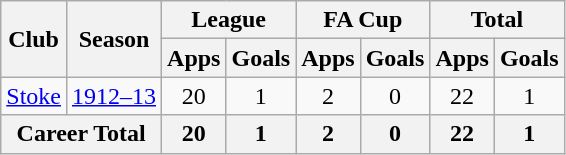<table class="wikitable" style="text-align: center;">
<tr>
<th rowspan="2">Club</th>
<th rowspan="2">Season</th>
<th colspan="2">League</th>
<th colspan="2">FA Cup</th>
<th colspan="2">Total</th>
</tr>
<tr>
<th>Apps</th>
<th>Goals</th>
<th>Apps</th>
<th>Goals</th>
<th>Apps</th>
<th>Goals</th>
</tr>
<tr>
<td><a href='#'>Stoke</a></td>
<td><a href='#'>1912–13</a></td>
<td>20</td>
<td>1</td>
<td>2</td>
<td>0</td>
<td>22</td>
<td>1</td>
</tr>
<tr>
<th colspan="2">Career Total</th>
<th>20</th>
<th>1</th>
<th>2</th>
<th>0</th>
<th>22</th>
<th>1</th>
</tr>
</table>
